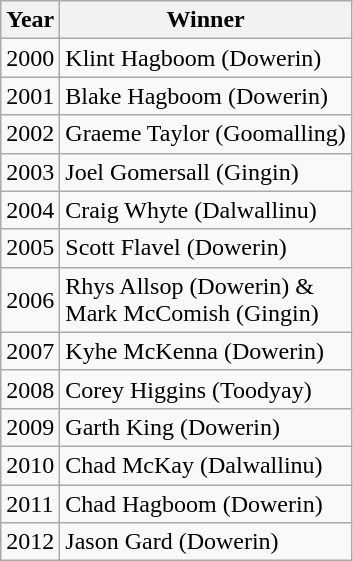<table class="wikitable">
<tr>
<th>Year</th>
<th>Winner</th>
</tr>
<tr>
<td>2000</td>
<td>Klint Hagboom (Dowerin)</td>
</tr>
<tr>
<td>2001</td>
<td>Blake Hagboom (Dowerin)</td>
</tr>
<tr>
<td>2002</td>
<td>Graeme Taylor (Goomalling)</td>
</tr>
<tr>
<td>2003</td>
<td>Joel Gomersall (Gingin)</td>
</tr>
<tr>
<td>2004</td>
<td>Craig Whyte (Dalwallinu)</td>
</tr>
<tr>
<td>2005</td>
<td>Scott Flavel (Dowerin)</td>
</tr>
<tr>
<td>2006</td>
<td>Rhys Allsop (Dowerin) &<br>Mark McComish (Gingin)</td>
</tr>
<tr>
<td>2007</td>
<td>Kyhe McKenna (Dowerin)</td>
</tr>
<tr>
<td>2008</td>
<td>Corey Higgins (Toodyay)</td>
</tr>
<tr>
<td>2009</td>
<td>Garth King (Dowerin)</td>
</tr>
<tr>
<td>2010</td>
<td>Chad McKay (Dalwallinu)</td>
</tr>
<tr>
<td>2011</td>
<td>Chad Hagboom (Dowerin)</td>
</tr>
<tr>
<td>2012</td>
<td>Jason Gard (Dowerin)</td>
</tr>
</table>
